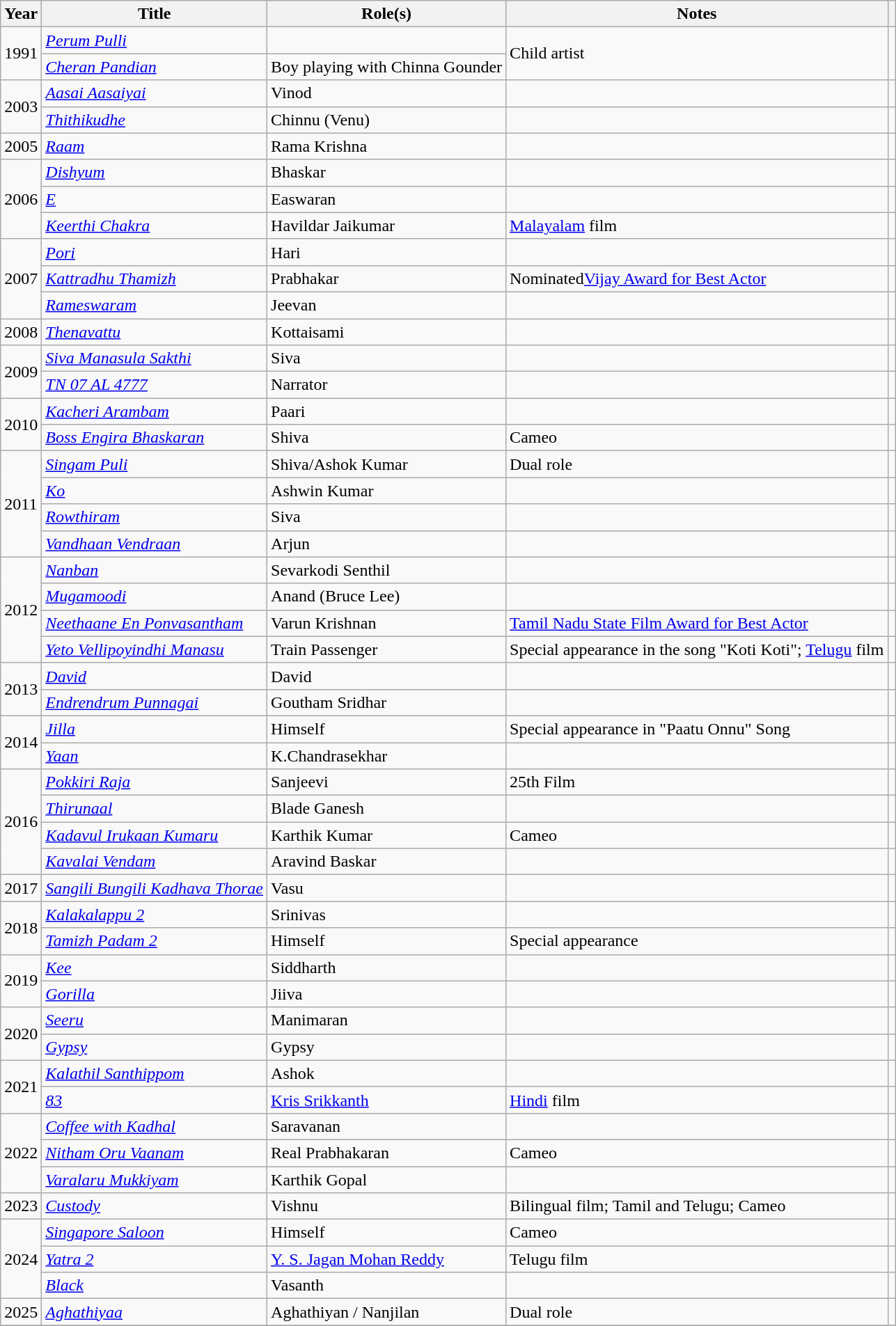<table class="wikitable sortable plainrowheaders">
<tr>
<th scope="col">Year</th>
<th scope="col">Title</th>
<th scope="col">Role(s)</th>
<th scope="col" class="unsortable">Notes</th>
<th scope="col" class="unsortable"></th>
</tr>
<tr>
<td rowspan="2">1991</td>
<td><em><a href='#'>Perum Pulli</a></em></td>
<td></td>
<td rowspan="2">Child artist</td>
<td rowspan ="2" style="text-align:center;"></td>
</tr>
<tr>
<td><em><a href='#'>Cheran Pandian</a></em></td>
<td>Boy playing with Chinna Gounder</td>
</tr>
<tr>
<td rowspan="2">2003</td>
<td><em><a href='#'>Aasai Aasaiyai</a></em></td>
<td>Vinod</td>
<td></td>
<td style="text-align:center;"></td>
</tr>
<tr>
<td><em><a href='#'>Thithikudhe</a></em></td>
<td>Chinnu (Venu)</td>
<td></td>
<td style="text-align:center;"></td>
</tr>
<tr>
<td>2005</td>
<td><em><a href='#'>Raam</a></em></td>
<td>Rama Krishna</td>
<td></td>
<td style="text-align:center;"></td>
</tr>
<tr>
<td rowspan="3">2006</td>
<td><em><a href='#'>Dishyum</a></em></td>
<td>Bhaskar</td>
<td></td>
<td style="text-align:center;"></td>
</tr>
<tr>
<td><a href='#'><em>E</em></a></td>
<td>Easwaran</td>
<td></td>
<td style="text-align:center;"></td>
</tr>
<tr>
<td><em><a href='#'>Keerthi Chakra</a></em></td>
<td>Havildar Jaikumar</td>
<td><a href='#'>Malayalam</a> film</td>
<td style="text-align:center;"></td>
</tr>
<tr>
<td rowspan="3">2007</td>
<td><em><a href='#'>Pori</a></em></td>
<td>Hari</td>
<td></td>
<td style="text-align:center;"></td>
</tr>
<tr>
<td><em><a href='#'>Kattradhu Thamizh</a></em></td>
<td>Prabhakar</td>
<td>Nominated<a href='#'>Vijay Award for Best Actor</a></td>
<td style="text-align:center;"></td>
</tr>
<tr>
<td><em><a href='#'>Rameswaram</a></em></td>
<td>Jeevan</td>
<td></td>
<td style="text-align:center;"></td>
</tr>
<tr>
<td>2008</td>
<td><em><a href='#'>Thenavattu</a></em></td>
<td>Kottaisami</td>
<td></td>
<td style="text-align:center;"></td>
</tr>
<tr>
<td rowspan="2">2009</td>
<td><em><a href='#'>Siva Manasula Sakthi</a></em></td>
<td>Siva</td>
<td></td>
<td style="text-align:center;"></td>
</tr>
<tr>
<td><em><a href='#'>TN 07 AL 4777</a></em></td>
<td>Narrator</td>
<td></td>
<td style="text-align:center;"></td>
</tr>
<tr>
<td rowspan="2">2010</td>
<td><em><a href='#'>Kacheri Arambam</a></em></td>
<td>Paari</td>
<td></td>
<td style="text-align:center;"></td>
</tr>
<tr>
<td><em><a href='#'>Boss Engira Bhaskaran</a></em></td>
<td>Shiva</td>
<td>Cameo</td>
<td style="text-align:center;"></td>
</tr>
<tr>
<td rowspan="4">2011</td>
<td><em><a href='#'>Singam Puli</a></em></td>
<td>Shiva/Ashok Kumar</td>
<td>Dual role</td>
<td style="text-align:center;"></td>
</tr>
<tr>
<td><em><a href='#'>Ko</a></em></td>
<td>Ashwin Kumar</td>
<td></td>
<td style="text-align:center;"></td>
</tr>
<tr>
<td><em><a href='#'>Rowthiram</a></em></td>
<td>Siva</td>
<td></td>
<td style="text-align:center;"></td>
</tr>
<tr>
<td><em><a href='#'>Vandhaan Vendraan</a></em></td>
<td>Arjun</td>
<td></td>
<td style="text-align:center;"></td>
</tr>
<tr>
<td rowspan="4">2012</td>
<td><em><a href='#'>Nanban</a></em></td>
<td>Sevarkodi Senthil</td>
<td></td>
<td style="text-align:center;"></td>
</tr>
<tr>
<td><em><a href='#'>Mugamoodi</a></em></td>
<td>Anand (Bruce Lee)</td>
<td></td>
<td style="text-align:center;"></td>
</tr>
<tr>
<td><em><a href='#'>Neethaane En Ponvasantham</a></em></td>
<td>Varun Krishnan</td>
<td><a href='#'>Tamil Nadu State Film Award for Best Actor</a></td>
<td style="text-align:center;"></td>
</tr>
<tr>
<td><em><a href='#'>Yeto Vellipoyindhi Manasu</a></em></td>
<td>Train Passenger</td>
<td>Special appearance in the song "Koti Koti"; <a href='#'>Telugu</a> film</td>
<td style="text-align:center;"></td>
</tr>
<tr>
<td rowspan="2">2013</td>
<td><em><a href='#'>David</a></em></td>
<td>David</td>
<td></td>
<td style="text-align:center;"></td>
</tr>
<tr>
<td><em><a href='#'>Endrendrum Punnagai</a></em></td>
<td>Goutham Sridhar</td>
<td></td>
<td style="text-align:center;"></td>
</tr>
<tr>
<td rowspan="2">2014</td>
<td><em><a href='#'>Jilla</a></em></td>
<td>Himself</td>
<td>Special appearance in "Paatu Onnu" Song</td>
<td style="text-align:center;"></td>
</tr>
<tr>
<td><em><a href='#'>Yaan</a></em></td>
<td>K.Chandrasekhar</td>
<td></td>
<td style="text-align:center;"></td>
</tr>
<tr>
<td rowspan="4">2016</td>
<td><em><a href='#'>Pokkiri Raja</a></em></td>
<td>Sanjeevi</td>
<td>25th Film</td>
<td style="text-align:center;"></td>
</tr>
<tr>
<td><em><a href='#'>Thirunaal</a></em></td>
<td>Blade Ganesh</td>
<td></td>
<td style="text-align:center;"></td>
</tr>
<tr>
<td><em><a href='#'>Kadavul Irukaan Kumaru</a></em></td>
<td>Karthik Kumar</td>
<td>Cameo</td>
<td style="text-align:center;"></td>
</tr>
<tr>
<td><em><a href='#'>Kavalai Vendam</a></em></td>
<td>Aravind Baskar</td>
<td></td>
<td style="text-align:center;"></td>
</tr>
<tr>
<td>2017</td>
<td><em><a href='#'>Sangili Bungili Kadhava Thorae</a></em></td>
<td>Vasu</td>
<td></td>
<td style="text-align:center;"></td>
</tr>
<tr>
<td rowspan="2">2018</td>
<td><em><a href='#'>Kalakalappu 2</a></em></td>
<td>Srinivas</td>
<td></td>
<td style="text-align:center;"></td>
</tr>
<tr>
<td><em><a href='#'>Tamizh Padam 2</a></em></td>
<td>Himself</td>
<td>Special appearance</td>
<td style="text-align:center;"></td>
</tr>
<tr>
<td rowspan="2">2019</td>
<td><em><a href='#'>Kee</a></em></td>
<td>Siddharth</td>
<td></td>
<td style="text-align:center;"></td>
</tr>
<tr>
<td><em><a href='#'>Gorilla</a></em></td>
<td>Jiiva</td>
<td></td>
<td style="text-align:center;"></td>
</tr>
<tr>
<td rowspan="2">2020</td>
<td><em><a href='#'>Seeru</a></em></td>
<td>Manimaran</td>
<td></td>
<td style="text-align:center;"></td>
</tr>
<tr>
<td><em><a href='#'>Gypsy</a></em></td>
<td>Gypsy</td>
<td></td>
<td style="text-align:center;"></td>
</tr>
<tr>
<td rowspan="2">2021</td>
<td><em><a href='#'>Kalathil Santhippom</a></em></td>
<td>Ashok</td>
<td></td>
<td style="text-align:center;"></td>
</tr>
<tr>
<td><em><a href='#'>83</a></em></td>
<td><a href='#'>Kris Srikkanth</a></td>
<td><a href='#'>Hindi</a> film</td>
<td style="text-align:center;"></td>
</tr>
<tr>
<td rowspan="3">2022</td>
<td><em><a href='#'>Coffee with Kadhal</a></em></td>
<td>Saravanan</td>
<td></td>
<td style="text-align:center;"></td>
</tr>
<tr>
<td><em><a href='#'>Nitham Oru Vaanam</a></em></td>
<td>Real Prabhakaran</td>
<td>Cameo</td>
<td style="text-align:center;"></td>
</tr>
<tr>
<td><em><a href='#'>Varalaru Mukkiyam</a></em></td>
<td>Karthik Gopal</td>
<td></td>
<td style="text-align:center;"></td>
</tr>
<tr>
<td>2023</td>
<td><em><a href='#'>Custody</a></em></td>
<td>Vishnu</td>
<td>Bilingual film; Tamil and Telugu; Cameo</td>
<td style="text-align:center;"></td>
</tr>
<tr>
<td rowspan="3">2024</td>
<td><em><a href='#'>Singapore Saloon</a></em></td>
<td>Himself</td>
<td>Cameo</td>
<td style="text-align:center;"></td>
</tr>
<tr>
<td><em><a href='#'>Yatra 2</a></em></td>
<td><a href='#'>Y. S. Jagan Mohan Reddy</a></td>
<td>Telugu film</td>
<td style="text-align:center;"></td>
</tr>
<tr>
<td><em><a href='#'>Black</a></em></td>
<td>Vasanth</td>
<td></td>
<td style="text-align:center;"></td>
</tr>
<tr>
<td rowspan="1">2025</td>
<td><em><a href='#'>Aghathiyaa</a></em></td>
<td>Aghathiyan / Nanjilan</td>
<td>Dual role</td>
<td style="text-align:center;"></td>
</tr>
<tr>
</tr>
</table>
